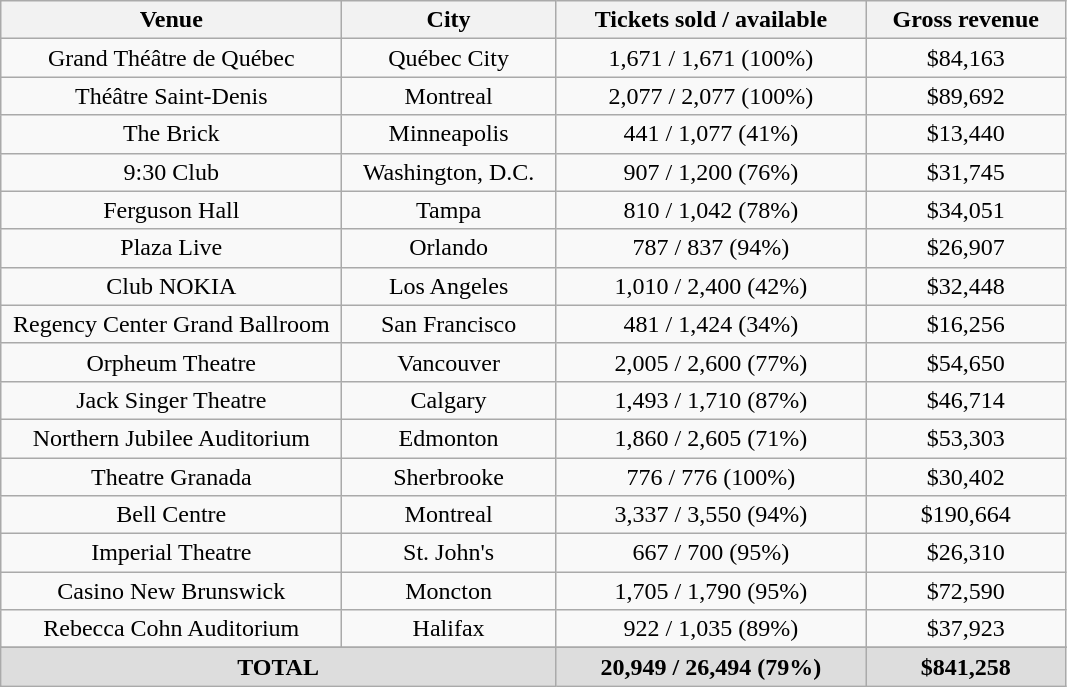<table class="wikitable" style="text-align:center">
<tr>
<th style="width:220px;">Venue</th>
<th style="width:135px;">City</th>
<th style="width:200px;">Tickets sold / available</th>
<th style="width:125px;">Gross revenue</th>
</tr>
<tr>
<td>Grand Théâtre de Québec</td>
<td>Québec City</td>
<td>1,671 / 1,671 (100%)</td>
<td>$84,163</td>
</tr>
<tr>
<td>Théâtre Saint-Denis</td>
<td>Montreal</td>
<td>2,077 / 2,077 (100%)</td>
<td>$89,692</td>
</tr>
<tr>
<td>The Brick</td>
<td>Minneapolis</td>
<td>441 / 1,077 (41%)</td>
<td>$13,440</td>
</tr>
<tr>
<td>9:30 Club</td>
<td>Washington, D.C.</td>
<td>907 / 1,200 (76%)</td>
<td>$31,745</td>
</tr>
<tr>
<td>Ferguson Hall</td>
<td>Tampa</td>
<td>810 / 1,042 (78%)</td>
<td>$34,051</td>
</tr>
<tr>
<td>Plaza Live</td>
<td>Orlando</td>
<td>787 / 837 (94%)</td>
<td>$26,907</td>
</tr>
<tr>
<td>Club NOKIA</td>
<td>Los Angeles</td>
<td>1,010 / 2,400 (42%)</td>
<td>$32,448</td>
</tr>
<tr>
<td>Regency Center Grand Ballroom</td>
<td>San Francisco</td>
<td>481 / 1,424 (34%)</td>
<td>$16,256</td>
</tr>
<tr>
<td>Orpheum Theatre</td>
<td>Vancouver</td>
<td>2,005 / 2,600 (77%)</td>
<td>$54,650</td>
</tr>
<tr>
<td>Jack Singer Theatre</td>
<td>Calgary</td>
<td>1,493 / 1,710 (87%)</td>
<td>$46,714</td>
</tr>
<tr>
<td>Northern Jubilee Auditorium</td>
<td>Edmonton</td>
<td>1,860 / 2,605 (71%)</td>
<td>$53,303</td>
</tr>
<tr>
<td>Theatre Granada</td>
<td>Sherbrooke</td>
<td>776 / 776 (100%)</td>
<td>$30,402</td>
</tr>
<tr>
<td>Bell Centre</td>
<td>Montreal</td>
<td>3,337 / 3,550 (94%)</td>
<td>$190,664</td>
</tr>
<tr>
<td>Imperial Theatre</td>
<td>St. John's</td>
<td>667 / 700 (95%)</td>
<td>$26,310</td>
</tr>
<tr>
<td>Casino New Brunswick</td>
<td>Moncton</td>
<td>1,705 / 1,790 (95%)</td>
<td>$72,590</td>
</tr>
<tr>
<td>Rebecca Cohn Auditorium</td>
<td>Halifax</td>
<td>922 / 1,035 (89%)</td>
<td>$37,923</td>
</tr>
<tr>
</tr>
<tr style="background:#ddd;">
<td colspan="2"><strong>TOTAL</strong></td>
<td><strong>20,949 / 26,494 (79%)</strong></td>
<td><strong>$841,258</strong></td>
</tr>
</table>
